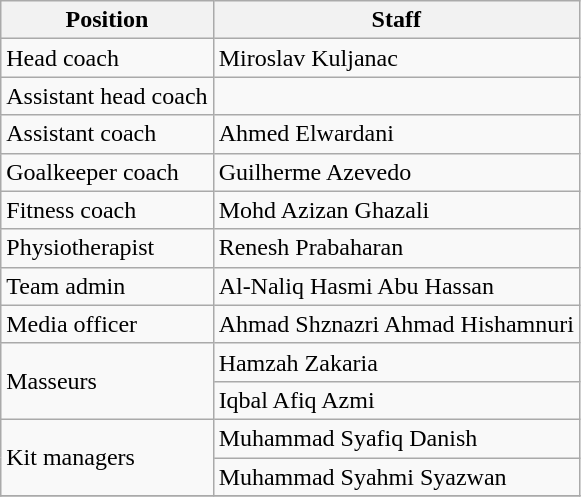<table class="wikitable">
<tr>
<th>Position</th>
<th>Staff</th>
</tr>
<tr>
<td>Head coach</td>
<td> Miroslav Kuljanac</td>
</tr>
<tr>
<td>Assistant head coach</td>
<td></td>
</tr>
<tr>
<td>Assistant coach</td>
<td> Ahmed Elwardani</td>
</tr>
<tr>
<td>Goalkeeper coach</td>
<td> Guilherme Azevedo</td>
</tr>
<tr>
<td>Fitness coach</td>
<td> Mohd Azizan Ghazali</td>
</tr>
<tr>
<td>Physiotherapist</td>
<td> Renesh Prabaharan</td>
</tr>
<tr>
<td>Team admin</td>
<td> Al-Naliq Hasmi Abu Hassan</td>
</tr>
<tr>
<td>Media officer</td>
<td> Ahmad Shznazri Ahmad Hishamnuri</td>
</tr>
<tr>
<td rowspan=2>Masseurs</td>
<td> Hamzah Zakaria</td>
</tr>
<tr>
<td> Iqbal Afiq Azmi</td>
</tr>
<tr>
<td rowspan=2>Kit managers</td>
<td> Muhammad Syafiq Danish</td>
</tr>
<tr>
<td> Muhammad Syahmi Syazwan</td>
</tr>
<tr>
</tr>
</table>
